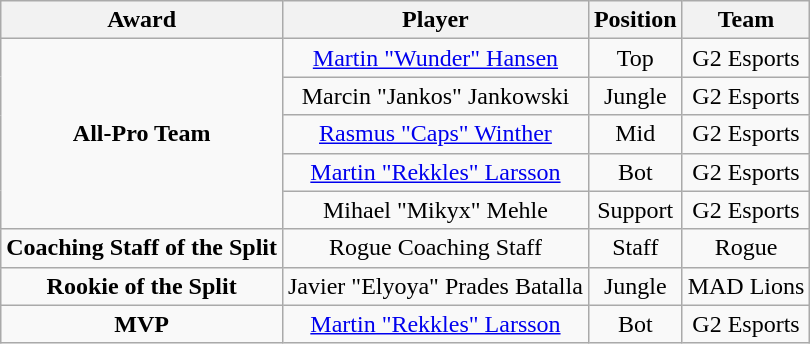<table class="wikitable" style="text-align: center">
<tr>
<th>Award</th>
<th>Player</th>
<th>Position</th>
<th>Team</th>
</tr>
<tr>
<td rowspan="5"><strong>All-Pro Team</strong></td>
<td><a href='#'>Martin "Wunder" Hansen</a></td>
<td>Top</td>
<td>G2 Esports</td>
</tr>
<tr>
<td>Marcin "Jankos" Jankowski</td>
<td>Jungle</td>
<td>G2 Esports</td>
</tr>
<tr>
<td><a href='#'>Rasmus "Caps" Winther</a></td>
<td>Mid</td>
<td>G2 Esports</td>
</tr>
<tr>
<td><a href='#'>Martin "Rekkles" Larsson</a></td>
<td>Bot</td>
<td>G2 Esports</td>
</tr>
<tr>
<td>Mihael "Mikyx" Mehle</td>
<td>Support</td>
<td>G2 Esports</td>
</tr>
<tr>
<td><strong>Coaching Staff of the Split</strong></td>
<td>Rogue Coaching Staff</td>
<td>Staff</td>
<td>Rogue</td>
</tr>
<tr>
<td><strong>Rookie of the Split</strong></td>
<td>Javier "Elyoya" Prades Batalla</td>
<td>Jungle</td>
<td>MAD Lions</td>
</tr>
<tr>
<td><strong>MVP</strong></td>
<td><a href='#'>Martin "Rekkles" Larsson</a></td>
<td>Bot</td>
<td>G2 Esports</td>
</tr>
</table>
